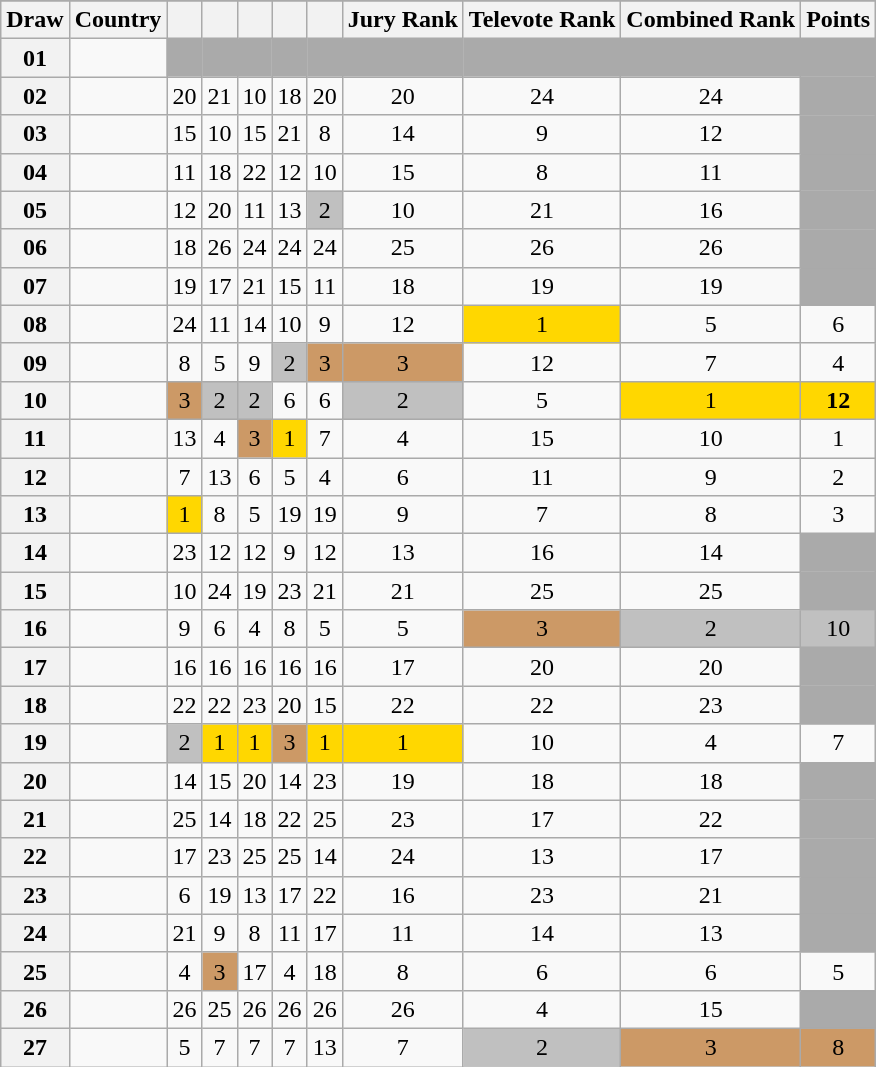<table class="sortable wikitable collapsible plainrowheaders" style="text-align:center;">
<tr>
</tr>
<tr>
<th scope="col">Draw</th>
<th scope="col">Country</th>
<th scope="col"><small></small></th>
<th scope="col"><small></small></th>
<th scope="col"><small></small></th>
<th scope="col"><small></small></th>
<th scope="col"><small></small></th>
<th scope="col">Jury Rank</th>
<th scope="col">Televote Rank</th>
<th scope="col">Combined Rank</th>
<th scope="col">Points</th>
</tr>
<tr class="sortbottom">
<th scope="row" style="text-align:center;">01</th>
<td style="text-align:left;"></td>
<td style="background:#AAAAAA;"></td>
<td style="background:#AAAAAA;"></td>
<td style="background:#AAAAAA;"></td>
<td style="background:#AAAAAA;"></td>
<td style="background:#AAAAAA;"></td>
<td style="background:#AAAAAA;"></td>
<td style="background:#AAAAAA;"></td>
<td style="background:#AAAAAA;"></td>
<td style="background:#AAAAAA;"></td>
</tr>
<tr>
<th scope="row" style="text-align:center;">02</th>
<td style="text-align:left;"></td>
<td>20</td>
<td>21</td>
<td>10</td>
<td>18</td>
<td>20</td>
<td>20</td>
<td>24</td>
<td>24</td>
<td style="background:#AAAAAA;"></td>
</tr>
<tr>
<th scope="row" style="text-align:center;">03</th>
<td style="text-align:left;"></td>
<td>15</td>
<td>10</td>
<td>15</td>
<td>21</td>
<td>8</td>
<td>14</td>
<td>9</td>
<td>12</td>
<td style="background:#AAAAAA;"></td>
</tr>
<tr>
<th scope="row" style="text-align:center;">04</th>
<td style="text-align:left;"></td>
<td>11</td>
<td>18</td>
<td>22</td>
<td>12</td>
<td>10</td>
<td>15</td>
<td>8</td>
<td>11</td>
<td style="background:#AAAAAA;"></td>
</tr>
<tr>
<th scope="row" style="text-align:center;">05</th>
<td style="text-align:left;"></td>
<td>12</td>
<td>20</td>
<td>11</td>
<td>13</td>
<td style="background:silver;">2</td>
<td>10</td>
<td>21</td>
<td>16</td>
<td style="background:#AAAAAA;"></td>
</tr>
<tr>
<th scope="row" style="text-align:center;">06</th>
<td style="text-align:left;"></td>
<td>18</td>
<td>26</td>
<td>24</td>
<td>24</td>
<td>24</td>
<td>25</td>
<td>26</td>
<td>26</td>
<td style="background:#AAAAAA;"></td>
</tr>
<tr>
<th scope="row" style="text-align:center;">07</th>
<td style="text-align:left;"></td>
<td>19</td>
<td>17</td>
<td>21</td>
<td>15</td>
<td>11</td>
<td>18</td>
<td>19</td>
<td>19</td>
<td style="background:#AAAAAA;"></td>
</tr>
<tr>
<th scope="row" style="text-align:center;">08</th>
<td style="text-align:left;"></td>
<td>24</td>
<td>11</td>
<td>14</td>
<td>10</td>
<td>9</td>
<td>12</td>
<td style="background:gold;">1</td>
<td>5</td>
<td>6</td>
</tr>
<tr>
<th scope="row" style="text-align:center;">09</th>
<td style="text-align:left;"></td>
<td>8</td>
<td>5</td>
<td>9</td>
<td style="background:silver;">2</td>
<td style="background:#CC9966;">3</td>
<td style="background:#CC9966;">3</td>
<td>12</td>
<td>7</td>
<td>4</td>
</tr>
<tr>
<th scope="row" style="text-align:center;">10</th>
<td style="text-align:left;"></td>
<td style="background:#CC9966;">3</td>
<td style="background:silver;">2</td>
<td style="background:silver;">2</td>
<td>6</td>
<td>6</td>
<td style="background:silver;">2</td>
<td>5</td>
<td style="background:gold;">1</td>
<td style="background:gold;"><strong>12</strong></td>
</tr>
<tr>
<th scope="row" style="text-align:center;">11</th>
<td style="text-align:left;"></td>
<td>13</td>
<td>4</td>
<td style="background:#CC9966;">3</td>
<td style="background:gold;">1</td>
<td>7</td>
<td>4</td>
<td>15</td>
<td>10</td>
<td>1</td>
</tr>
<tr>
<th scope="row" style="text-align:center;">12</th>
<td style="text-align:left;"></td>
<td>7</td>
<td>13</td>
<td>6</td>
<td>5</td>
<td>4</td>
<td>6</td>
<td>11</td>
<td>9</td>
<td>2</td>
</tr>
<tr>
<th scope="row" style="text-align:center;">13</th>
<td style="text-align:left;"></td>
<td style="background:gold;">1</td>
<td>8</td>
<td>5</td>
<td>19</td>
<td>19</td>
<td>9</td>
<td>7</td>
<td>8</td>
<td>3</td>
</tr>
<tr>
<th scope="row" style="text-align:center;">14</th>
<td style="text-align:left;"></td>
<td>23</td>
<td>12</td>
<td>12</td>
<td>9</td>
<td>12</td>
<td>13</td>
<td>16</td>
<td>14</td>
<td style="background:#AAAAAA;"></td>
</tr>
<tr>
<th scope="row" style="text-align:center;">15</th>
<td style="text-align:left;"></td>
<td>10</td>
<td>24</td>
<td>19</td>
<td>23</td>
<td>21</td>
<td>21</td>
<td>25</td>
<td>25</td>
<td style="background:#AAAAAA;"></td>
</tr>
<tr>
<th scope="row" style="text-align:center;">16</th>
<td style="text-align:left;"></td>
<td>9</td>
<td>6</td>
<td>4</td>
<td>8</td>
<td>5</td>
<td>5</td>
<td style="background:#CC9966;">3</td>
<td style="background:silver;">2</td>
<td style="background:silver;">10</td>
</tr>
<tr>
<th scope="row" style="text-align:center;">17</th>
<td style="text-align:left;"></td>
<td>16</td>
<td>16</td>
<td>16</td>
<td>16</td>
<td>16</td>
<td>17</td>
<td>20</td>
<td>20</td>
<td style="background:#AAAAAA;"></td>
</tr>
<tr>
<th scope="row" style="text-align:center;">18</th>
<td style="text-align:left;"></td>
<td>22</td>
<td>22</td>
<td>23</td>
<td>20</td>
<td>15</td>
<td>22</td>
<td>22</td>
<td>23</td>
<td style="background:#AAAAAA;"></td>
</tr>
<tr>
<th scope="row" style="text-align:center;">19</th>
<td style="text-align:left;"></td>
<td style="background:silver;">2</td>
<td style="background:gold;">1</td>
<td style="background:gold;">1</td>
<td style="background:#CC9966;">3</td>
<td style="background:gold;">1</td>
<td style="background:gold;">1</td>
<td>10</td>
<td>4</td>
<td>7</td>
</tr>
<tr>
<th scope="row" style="text-align:center;">20</th>
<td style="text-align:left;"></td>
<td>14</td>
<td>15</td>
<td>20</td>
<td>14</td>
<td>23</td>
<td>19</td>
<td>18</td>
<td>18</td>
<td style="background:#AAAAAA;"></td>
</tr>
<tr>
<th scope="row" style="text-align:center;">21</th>
<td style="text-align:left;"></td>
<td>25</td>
<td>14</td>
<td>18</td>
<td>22</td>
<td>25</td>
<td>23</td>
<td>17</td>
<td>22</td>
<td style="background:#AAAAAA;"></td>
</tr>
<tr>
<th scope="row" style="text-align:center;">22</th>
<td style="text-align:left;"></td>
<td>17</td>
<td>23</td>
<td>25</td>
<td>25</td>
<td>14</td>
<td>24</td>
<td>13</td>
<td>17</td>
<td style="background:#AAAAAA;"></td>
</tr>
<tr>
<th scope="row" style="text-align:center;">23</th>
<td style="text-align:left;"></td>
<td>6</td>
<td>19</td>
<td>13</td>
<td>17</td>
<td>22</td>
<td>16</td>
<td>23</td>
<td>21</td>
<td style="background:#AAAAAA;"></td>
</tr>
<tr>
<th scope="row" style="text-align:center;">24</th>
<td style="text-align:left;"></td>
<td>21</td>
<td>9</td>
<td>8</td>
<td>11</td>
<td>17</td>
<td>11</td>
<td>14</td>
<td>13</td>
<td style="background:#AAAAAA;"></td>
</tr>
<tr>
<th scope="row" style="text-align:center;">25</th>
<td style="text-align:left;"></td>
<td>4</td>
<td style="background:#CC9966;">3</td>
<td>17</td>
<td>4</td>
<td>18</td>
<td>8</td>
<td>6</td>
<td>6</td>
<td>5</td>
</tr>
<tr>
<th scope="row" style="text-align:center;">26</th>
<td style="text-align:left;"></td>
<td>26</td>
<td>25</td>
<td>26</td>
<td>26</td>
<td>26</td>
<td>26</td>
<td>4</td>
<td>15</td>
<td style="background:#AAAAAA;"></td>
</tr>
<tr>
<th scope="row" style="text-align:center;">27</th>
<td style="text-align:left;"></td>
<td>5</td>
<td>7</td>
<td>7</td>
<td>7</td>
<td>13</td>
<td>7</td>
<td style="background:silver;">2</td>
<td style="background:#CC9966;">3</td>
<td style="background:#CC9966;">8</td>
</tr>
</table>
